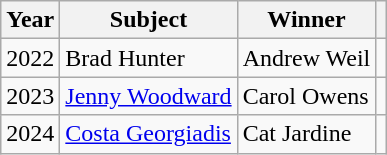<table class="wikitable">
<tr>
<th>Year</th>
<th>Subject</th>
<th>Winner</th>
<th></th>
</tr>
<tr>
<td>2022</td>
<td>Brad Hunter</td>
<td>Andrew Weil</td>
<td></td>
</tr>
<tr>
<td>2023</td>
<td><a href='#'>Jenny Woodward</a></td>
<td>Carol Owens</td>
<td></td>
</tr>
<tr>
<td>2024</td>
<td><a href='#'>Costa Georgiadis</a></td>
<td>Cat Jardine</td>
<td></td>
</tr>
</table>
